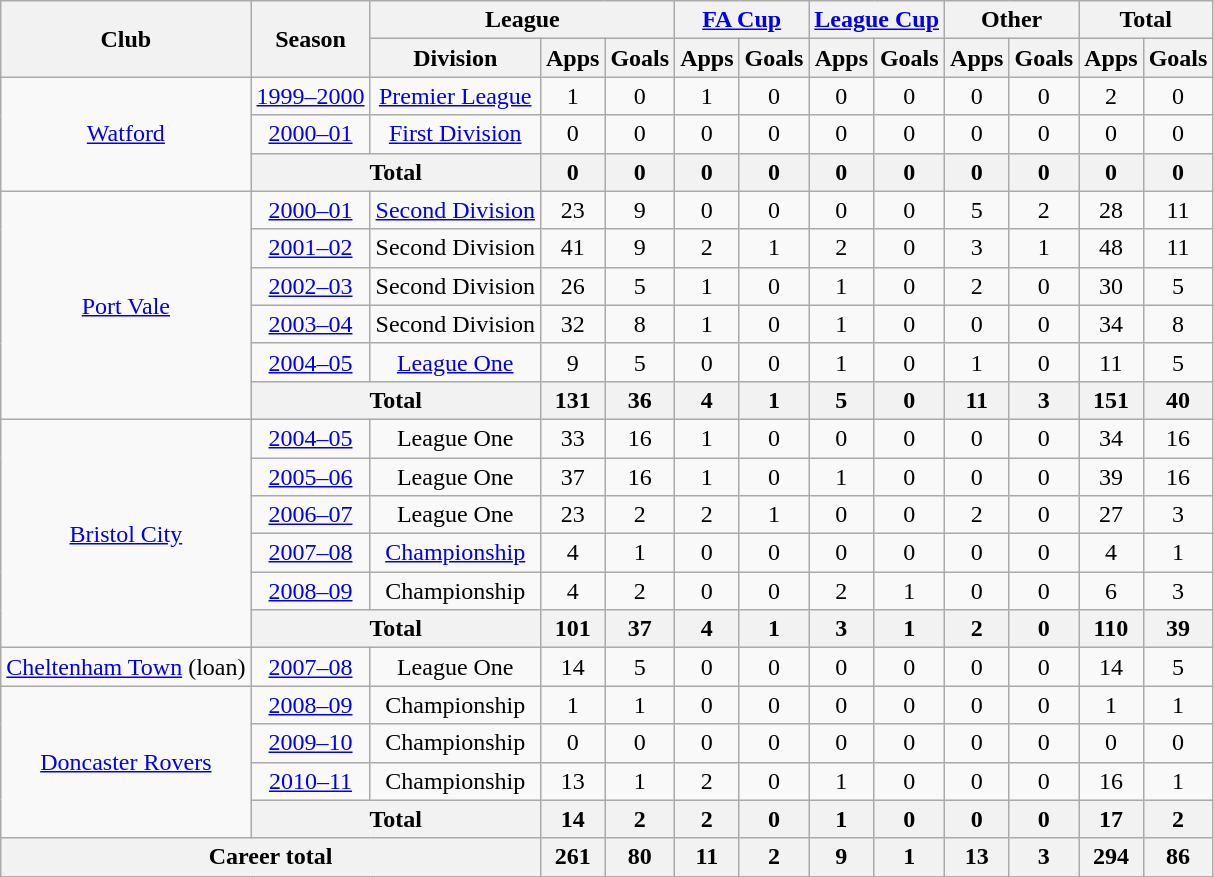<table class="wikitable" style="text-align:center">
<tr>
<th rowspan="2">Club</th>
<th rowspan="2">Season</th>
<th colspan="3">League</th>
<th colspan="2"><a href='#'>FA Cup</a></th>
<th colspan="2"><a href='#'>League Cup</a></th>
<th colspan="2">Other</th>
<th colspan="2">Total</th>
</tr>
<tr>
<th>Division</th>
<th>Apps</th>
<th>Goals</th>
<th>Apps</th>
<th>Goals</th>
<th>Apps</th>
<th>Goals</th>
<th>Apps</th>
<th>Goals</th>
<th>Apps</th>
<th>Goals</th>
</tr>
<tr>
<td rowspan="3"><a href='#'>Watford</a></td>
<td><a href='#'>1999–2000</a></td>
<td><a href='#'>Premier League</a></td>
<td>1</td>
<td>0</td>
<td>1</td>
<td>0</td>
<td>0</td>
<td>0</td>
<td>0</td>
<td>0</td>
<td>2</td>
<td>0</td>
</tr>
<tr>
<td><a href='#'>2000–01</a></td>
<td><a href='#'>First Division</a></td>
<td>0</td>
<td>0</td>
<td>0</td>
<td>0</td>
<td>0</td>
<td>0</td>
<td>0</td>
<td>0</td>
<td>0</td>
<td>0</td>
</tr>
<tr>
<th colspan="2">Total</th>
<th>0</th>
<th>0</th>
<th>0</th>
<th>0</th>
<th>0</th>
<th>0</th>
<th>0</th>
<th>0</th>
<th>0</th>
<th>0</th>
</tr>
<tr>
<td rowspan="6"><a href='#'>Port Vale</a></td>
<td><a href='#'>2000–01</a></td>
<td><a href='#'>Second Division</a></td>
<td>23</td>
<td>9</td>
<td>0</td>
<td>0</td>
<td>0</td>
<td>0</td>
<td>5</td>
<td>2</td>
<td>28</td>
<td>11</td>
</tr>
<tr>
<td><a href='#'>2001–02</a></td>
<td>Second Division</td>
<td>41</td>
<td>9</td>
<td>2</td>
<td>1</td>
<td>2</td>
<td>0</td>
<td>3</td>
<td>1</td>
<td>48</td>
<td>11</td>
</tr>
<tr>
<td><a href='#'>2002–03</a></td>
<td>Second Division</td>
<td>26</td>
<td>5</td>
<td>1</td>
<td>0</td>
<td>1</td>
<td>0</td>
<td>2</td>
<td>0</td>
<td>30</td>
<td>5</td>
</tr>
<tr>
<td><a href='#'>2003–04</a></td>
<td>Second Division</td>
<td>32</td>
<td>8</td>
<td>1</td>
<td>0</td>
<td>1</td>
<td>0</td>
<td>0</td>
<td>0</td>
<td>34</td>
<td>8</td>
</tr>
<tr>
<td><a href='#'>2004–05</a></td>
<td><a href='#'>League One</a></td>
<td>9</td>
<td>5</td>
<td>0</td>
<td>0</td>
<td>1</td>
<td>0</td>
<td>1</td>
<td>0</td>
<td>11</td>
<td>5</td>
</tr>
<tr>
<th colspan="2">Total</th>
<th>131</th>
<th>36</th>
<th>4</th>
<th>1</th>
<th>5</th>
<th>0</th>
<th>11</th>
<th>3</th>
<th>151</th>
<th>40</th>
</tr>
<tr>
<td rowspan="6"><a href='#'>Bristol City</a></td>
<td><a href='#'>2004–05</a></td>
<td>League One</td>
<td>33</td>
<td>16</td>
<td>1</td>
<td>0</td>
<td>0</td>
<td>0</td>
<td>0</td>
<td>0</td>
<td>34</td>
<td>16</td>
</tr>
<tr>
<td><a href='#'>2005–06</a></td>
<td>League One</td>
<td>37</td>
<td>16</td>
<td>1</td>
<td>0</td>
<td>1</td>
<td>0</td>
<td>0</td>
<td>0</td>
<td>39</td>
<td>16</td>
</tr>
<tr>
<td><a href='#'>2006–07</a></td>
<td>League One</td>
<td>23</td>
<td>2</td>
<td>2</td>
<td>1</td>
<td>0</td>
<td>0</td>
<td>2</td>
<td>0</td>
<td>27</td>
<td>3</td>
</tr>
<tr>
<td><a href='#'>2007–08</a></td>
<td><a href='#'>Championship</a></td>
<td>4</td>
<td>1</td>
<td>0</td>
<td>0</td>
<td>0</td>
<td>0</td>
<td>0</td>
<td>0</td>
<td>4</td>
<td>1</td>
</tr>
<tr>
<td><a href='#'>2008–09</a></td>
<td>Championship</td>
<td>4</td>
<td>2</td>
<td>0</td>
<td>0</td>
<td>2</td>
<td>1</td>
<td>0</td>
<td>0</td>
<td>6</td>
<td>3</td>
</tr>
<tr>
<th colspan="2">Total</th>
<th>101</th>
<th>37</th>
<th>4</th>
<th>1</th>
<th>3</th>
<th>1</th>
<th>2</th>
<th>0</th>
<th>110</th>
<th>39</th>
</tr>
<tr>
<td><a href='#'>Cheltenham Town</a> (loan)</td>
<td><a href='#'>2007–08</a></td>
<td>League One</td>
<td>14</td>
<td>5</td>
<td>0</td>
<td>0</td>
<td>0</td>
<td>0</td>
<td>0</td>
<td>0</td>
<td>14</td>
<td>5</td>
</tr>
<tr>
<td rowspan="4"><a href='#'>Doncaster Rovers</a></td>
<td><a href='#'>2008–09</a></td>
<td>Championship</td>
<td>1</td>
<td>1</td>
<td>0</td>
<td>0</td>
<td>0</td>
<td>0</td>
<td>0</td>
<td>0</td>
<td>1</td>
<td>1</td>
</tr>
<tr>
<td><a href='#'>2009–10</a></td>
<td>Championship</td>
<td>0</td>
<td>0</td>
<td>0</td>
<td>0</td>
<td>0</td>
<td>0</td>
<td>0</td>
<td>0</td>
<td>0</td>
<td>0</td>
</tr>
<tr>
<td><a href='#'>2010–11</a></td>
<td>Championship</td>
<td>13</td>
<td>1</td>
<td>2</td>
<td>0</td>
<td>1</td>
<td>0</td>
<td>0</td>
<td>0</td>
<td>16</td>
<td>1</td>
</tr>
<tr>
<th colspan="2">Total</th>
<th>14</th>
<th>2</th>
<th>2</th>
<th>0</th>
<th>1</th>
<th>0</th>
<th>0</th>
<th>0</th>
<th>17</th>
<th>2</th>
</tr>
<tr>
<th colspan="3">Career total</th>
<th>261</th>
<th>80</th>
<th>11</th>
<th>2</th>
<th>9</th>
<th>1</th>
<th>13</th>
<th>3</th>
<th>294</th>
<th>86</th>
</tr>
</table>
